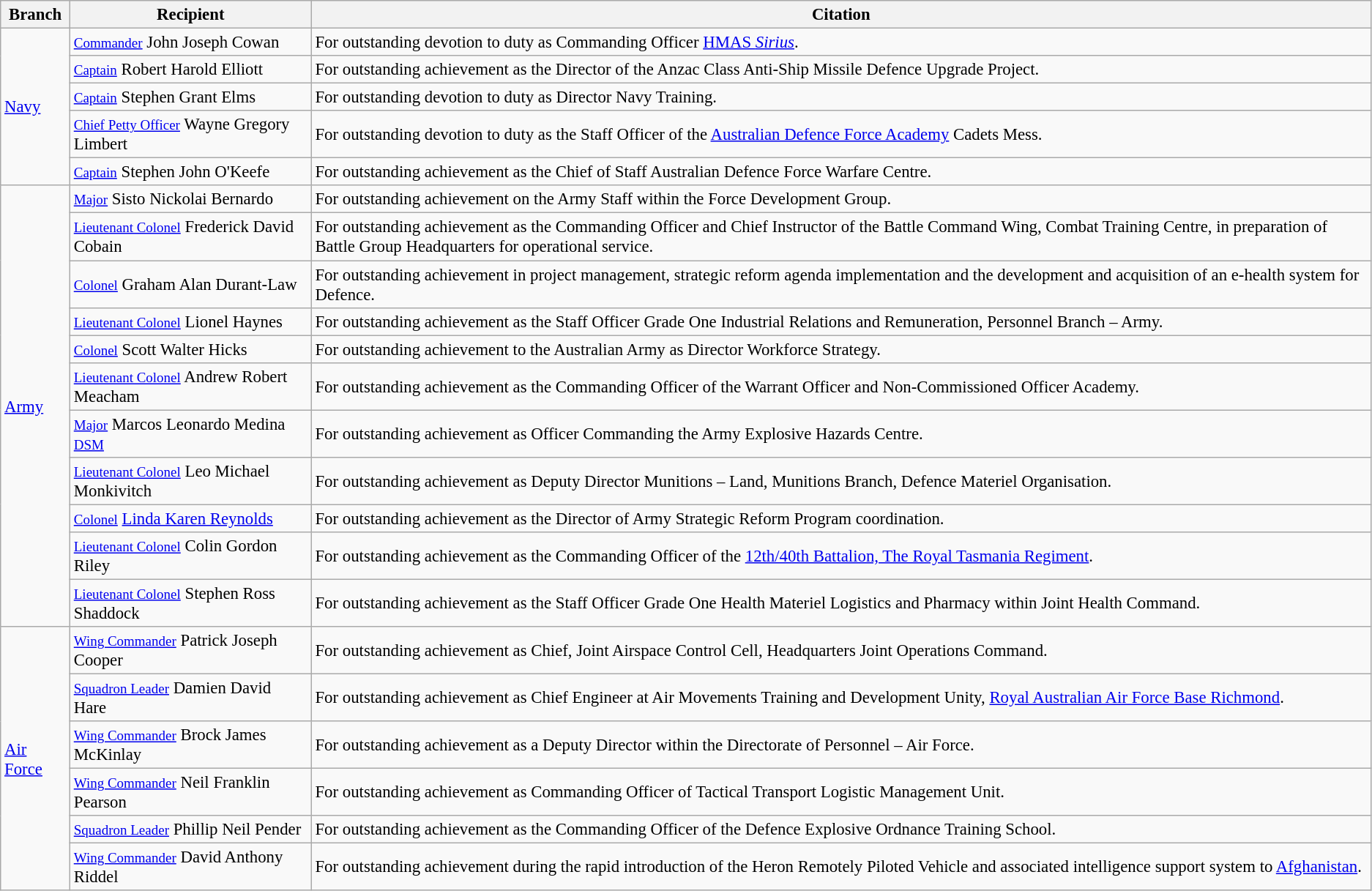<table class="wikitable" style="font-size:95%;">
<tr>
<th>Branch</th>
<th>Recipient</th>
<th>Citation</th>
</tr>
<tr>
<td rowspan="5"><a href='#'>Navy</a></td>
<td><small><a href='#'>Commander</a></small> John Joseph Cowan</td>
<td>For outstanding devotion to duty as Commanding Officer <a href='#'>HMAS <em>Sirius</em></a>.</td>
</tr>
<tr>
<td><small><a href='#'>Captain</a></small> Robert Harold Elliott</td>
<td>For outstanding achievement as the Director of the Anzac Class Anti-Ship Missile Defence Upgrade Project.</td>
</tr>
<tr>
<td><small><a href='#'>Captain</a></small> Stephen Grant Elms</td>
<td>For outstanding devotion to duty as Director Navy Training.</td>
</tr>
<tr>
<td><small><a href='#'>Chief Petty Officer</a></small> Wayne Gregory Limbert</td>
<td>For outstanding devotion to duty as the Staff Officer of the <a href='#'>Australian Defence Force Academy</a> Cadets Mess.</td>
</tr>
<tr>
<td><small><a href='#'>Captain</a></small> Stephen John O'Keefe</td>
<td>For outstanding achievement as the Chief of Staff Australian Defence Force Warfare Centre.</td>
</tr>
<tr>
<td rowspan="11"><a href='#'>Army</a></td>
<td><small><a href='#'>Major</a></small> Sisto Nickolai Bernardo</td>
<td>For outstanding achievement on the Army Staff within the Force Development Group.</td>
</tr>
<tr>
<td><small><a href='#'>Lieutenant Colonel</a></small> Frederick David Cobain</td>
<td>For outstanding achievement as the Commanding Officer and Chief Instructor of the Battle Command Wing, Combat Training Centre, in preparation of Battle Group Headquarters for operational service.</td>
</tr>
<tr>
<td><small><a href='#'>Colonel</a></small> Graham Alan Durant-Law</td>
<td>For outstanding achievement in project management, strategic reform agenda implementation and the development and acquisition of an e-health system for Defence.</td>
</tr>
<tr>
<td><small><a href='#'>Lieutenant Colonel</a></small> Lionel Haynes</td>
<td>For outstanding achievement as the Staff Officer Grade One Industrial Relations and Remuneration, Personnel Branch – Army.</td>
</tr>
<tr>
<td><small><a href='#'>Colonel</a></small> Scott Walter Hicks</td>
<td>For outstanding achievement to the Australian Army as Director Workforce Strategy.</td>
</tr>
<tr>
<td><small><a href='#'>Lieutenant Colonel</a></small> Andrew Robert Meacham</td>
<td>For outstanding achievement as the Commanding Officer of the Warrant Officer and Non-Commissioned Officer Academy.</td>
</tr>
<tr>
<td><small><a href='#'>Major</a></small> Marcos Leonardo Medina <small><a href='#'>DSM</a></small></td>
<td>For outstanding achievement as Officer Commanding the Army Explosive Hazards Centre.</td>
</tr>
<tr>
<td><small><a href='#'>Lieutenant Colonel</a></small> Leo Michael Monkivitch</td>
<td>For outstanding achievement as Deputy Director Munitions – Land, Munitions Branch, Defence Materiel Organisation.</td>
</tr>
<tr>
<td><small><a href='#'>Colonel</a></small> <a href='#'>Linda Karen Reynolds</a></td>
<td>For outstanding achievement as the Director of Army Strategic Reform Program coordination.</td>
</tr>
<tr>
<td><small><a href='#'>Lieutenant Colonel</a></small> Colin Gordon Riley</td>
<td>For outstanding achievement as the Commanding Officer of the <a href='#'>12th/40th Battalion, The Royal Tasmania Regiment</a>.</td>
</tr>
<tr>
<td><small><a href='#'>Lieutenant Colonel</a></small> Stephen Ross Shaddock</td>
<td>For outstanding achievement as the Staff Officer Grade One Health Materiel Logistics and Pharmacy within Joint Health Command.</td>
</tr>
<tr>
<td rowspan="6"><a href='#'>Air Force</a></td>
<td><small><a href='#'>Wing Commander</a></small> Patrick Joseph Cooper</td>
<td>For outstanding achievement as Chief, Joint Airspace Control Cell, Headquarters Joint Operations Command.</td>
</tr>
<tr>
<td><small><a href='#'>Squadron Leader</a></small> Damien David Hare</td>
<td>For outstanding achievement as Chief Engineer at Air Movements Training and Development Unity, <a href='#'>Royal Australian Air Force Base Richmond</a>.</td>
</tr>
<tr>
<td><small><a href='#'>Wing Commander</a></small> Brock James McKinlay</td>
<td>For outstanding achievement as a Deputy Director within the Directorate of Personnel – Air Force.</td>
</tr>
<tr>
<td><small><a href='#'>Wing Commander</a></small> Neil Franklin Pearson</td>
<td>For outstanding achievement as Commanding Officer of Tactical Transport Logistic Management Unit.</td>
</tr>
<tr>
<td><small><a href='#'>Squadron Leader</a></small> Phillip Neil Pender</td>
<td>For outstanding achievement as the Commanding Officer of the Defence Explosive Ordnance Training School.</td>
</tr>
<tr>
<td><small><a href='#'>Wing Commander</a></small> David Anthony Riddel</td>
<td>For outstanding achievement during the rapid introduction of the Heron Remotely Piloted Vehicle and associated intelligence support system to <a href='#'>Afghanistan</a>.</td>
</tr>
</table>
